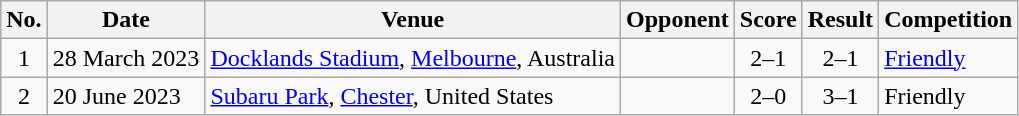<table class="wikitable sortable">
<tr>
<th scope="col">No.</th>
<th scope="col">Date</th>
<th scope="col">Venue</th>
<th scope="col">Opponent</th>
<th scope="col">Score</th>
<th scope="col">Result</th>
<th scope="col">Competition</th>
</tr>
<tr>
<td align="center">1</td>
<td>28 March 2023</td>
<td><a href='#'>Docklands Stadium</a>, <a href='#'>Melbourne</a>, Australia</td>
<td></td>
<td align="center">2–1</td>
<td align="center">2–1</td>
<td><a href='#'>Friendly</a></td>
</tr>
<tr>
<td align="center">2</td>
<td>20 June 2023</td>
<td><a href='#'>Subaru Park</a>, <a href='#'>Chester</a>, United States</td>
<td></td>
<td align="center">2–0</td>
<td align="center">3–1</td>
<td>Friendly</td>
</tr>
</table>
